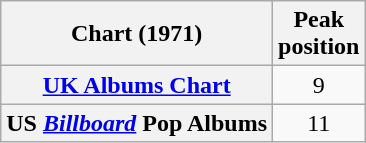<table class="wikitable sortable plainrowheaders">
<tr>
<th scope="col">Chart (1971)</th>
<th scope="col">Peak<br>position</th>
</tr>
<tr>
<th scope="row"><a href='#'>UK Albums Chart</a></th>
<td align="center">9</td>
</tr>
<tr>
<th scope="row">US <em><a href='#'>Billboard</a></em> Pop Albums</th>
<td align="center">11</td>
</tr>
</table>
